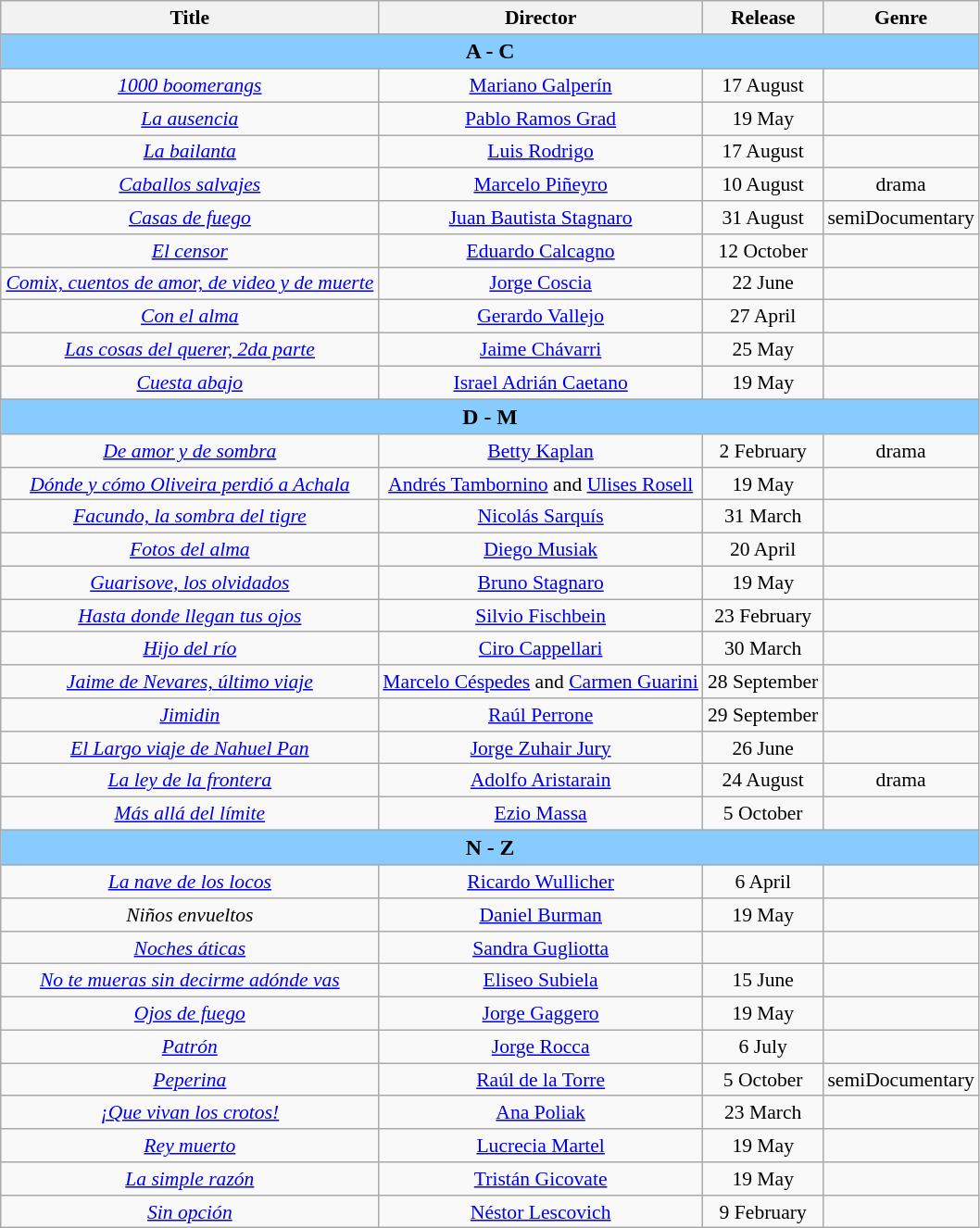<table class="wikitable" style="margin:1em 0 1em 1em; text-align: center; font-size: 90%;">
<tr>
<th scope="col">Title</th>
<th scope="col">Director</th>
<th scope="col">Release</th>
<th scope="col">Genre</th>
</tr>
<tr>
<th colspan="4" style="background-color:#88ccff; font-size:110%;"><strong>A  -  C</strong></th>
</tr>
<tr>
<td><em><a href='#'>1000 boomerangs</a></em></td>
<td><a href='#'>Mariano Galperín</a></td>
<td>17 August</td>
<td></td>
</tr>
<tr>
<td><em><a href='#'>La ausencia</a></em></td>
<td><a href='#'>Pablo Ramos Grad</a></td>
<td>19 May</td>
<td></td>
</tr>
<tr>
<td><em><a href='#'>La bailanta</a></em></td>
<td><a href='#'>Luis Rodrigo</a></td>
<td>17 August</td>
<td></td>
</tr>
<tr>
<td><em><a href='#'>Caballos salvajes</a></em></td>
<td><a href='#'>Marcelo Piñeyro</a></td>
<td>10 August</td>
<td>drama</td>
</tr>
<tr>
<td><em><a href='#'>Casas de fuego</a></em></td>
<td><a href='#'>Juan Bautista Stagnaro</a></td>
<td>31 August</td>
<td>semiDocumentary</td>
</tr>
<tr>
<td><em><a href='#'>El censor</a></em></td>
<td><a href='#'>Eduardo Calcagno</a></td>
<td>12 October</td>
<td></td>
</tr>
<tr>
<td><em><a href='#'>Comix, cuentos de amor, de video y de muerte</a></em></td>
<td><a href='#'>Jorge Coscia</a></td>
<td>22 June</td>
<td></td>
</tr>
<tr>
<td><em><a href='#'>Con el alma</a></em></td>
<td><a href='#'>Gerardo Vallejo</a></td>
<td>27 April</td>
<td></td>
</tr>
<tr>
<td><em><a href='#'>Las cosas del querer, 2da parte</a></em></td>
<td><a href='#'>Jaime Chávarri</a></td>
<td>25 May</td>
<td></td>
</tr>
<tr>
<td><em><a href='#'>Cuesta abajo</a></em></td>
<td><a href='#'>Israel Adrián Caetano</a></td>
<td>19 May</td>
<td></td>
</tr>
<tr>
<th colspan="4" style="background-color:#88ccff; font-size:110%;"><strong>D  -  M</strong></th>
</tr>
<tr>
<td><em><a href='#'>De amor y de sombra</a></em></td>
<td><a href='#'>Betty Kaplan</a></td>
<td>2 February</td>
<td>drama</td>
</tr>
<tr>
<td><em><a href='#'>Dónde y cómo Oliveira perdió a Achala</a></em></td>
<td><a href='#'>Andrés Tambornino</a> and <a href='#'>Ulises Rosell</a></td>
<td>19 May</td>
<td></td>
</tr>
<tr>
<td><em><a href='#'>Facundo, la sombra del tigre</a></em></td>
<td><a href='#'>Nicolás Sarquís</a></td>
<td>31 March</td>
<td></td>
</tr>
<tr>
<td><em><a href='#'>Fotos del alma</a></em></td>
<td><a href='#'>Diego Musiak</a></td>
<td>20 April</td>
<td></td>
</tr>
<tr>
<td><em><a href='#'>Guarisove, los olvidados</a></em></td>
<td><a href='#'>Bruno Stagnaro</a></td>
<td>19 May</td>
<td></td>
</tr>
<tr>
<td><em><a href='#'>Hasta donde llegan tus ojos</a></em></td>
<td><a href='#'>Silvio Fischbein</a></td>
<td>23 February</td>
<td></td>
</tr>
<tr>
<td><em><a href='#'>Hijo del río</a></em></td>
<td><a href='#'>Ciro Cappellari</a></td>
<td>30 March</td>
<td></td>
</tr>
<tr>
<td><em><a href='#'>Jaime de Nevares, último viaje</a></em></td>
<td><a href='#'>Marcelo Céspedes</a> and <a href='#'>Carmen Guarini</a></td>
<td>28 September</td>
<td></td>
</tr>
<tr>
<td><em><a href='#'>Jimidin</a></em></td>
<td><a href='#'>Raúl Perrone</a></td>
<td>29 September</td>
<td></td>
</tr>
<tr>
<td><em><a href='#'>El Largo viaje de Nahuel Pan</a></em></td>
<td><a href='#'>Jorge Zuhair Jury</a></td>
<td>26 June</td>
<td></td>
</tr>
<tr>
<td><em><a href='#'>La ley de la frontera</a></em></td>
<td><a href='#'>Adolfo Aristarain</a></td>
<td>24 August</td>
<td>drama</td>
</tr>
<tr>
<td><em><a href='#'>Más allá del límite</a></em></td>
<td><a href='#'>Ezio Massa</a></td>
<td>5 October</td>
<td></td>
</tr>
<tr>
<th colspan="4" style="background-color:#88ccff; font-size:110%;"><strong>N  -  Z</strong></th>
</tr>
<tr>
<td><em><a href='#'>La nave de los locos</a></em></td>
<td><a href='#'>Ricardo Wullicher</a></td>
<td>6 April</td>
<td></td>
</tr>
<tr>
<td><em>Niños envueltos</em></td>
<td><a href='#'>Daniel Burman</a></td>
<td>19 May</td>
<td></td>
</tr>
<tr>
<td><em><a href='#'>Noches áticas</a></em></td>
<td><a href='#'>Sandra Gugliotta</a></td>
<td></td>
<td></td>
</tr>
<tr>
<td><em><a href='#'>No te mueras sin decirme adónde vas</a></em></td>
<td><a href='#'>Eliseo Subiela</a></td>
<td>15 June</td>
<td></td>
</tr>
<tr>
<td><em><a href='#'>Ojos de fuego</a></em></td>
<td><a href='#'>Jorge Gaggero</a></td>
<td>19 May</td>
<td></td>
</tr>
<tr>
<td><em><a href='#'>Patrón</a></em></td>
<td><a href='#'>Jorge Rocca</a></td>
<td>6 July</td>
<td></td>
</tr>
<tr>
<td><em><a href='#'>Peperina</a></em></td>
<td><a href='#'>Raúl de la Torre</a></td>
<td>5 October</td>
<td>semiDocumentary</td>
</tr>
<tr>
<td><em><a href='#'>¡Que vivan los crotos!</a></em></td>
<td><a href='#'>Ana Poliak</a></td>
<td>23 March</td>
<td></td>
</tr>
<tr>
<td><em><a href='#'>Rey muerto</a></em></td>
<td><a href='#'>Lucrecia Martel</a></td>
<td>19 May</td>
<td></td>
</tr>
<tr>
<td><em><a href='#'>La simple razón</a></em></td>
<td><a href='#'>Tristán Gicovate</a></td>
<td>19 May</td>
<td></td>
</tr>
<tr>
<td><em><a href='#'>Sin opción</a></em></td>
<td><a href='#'>Néstor Lescovich</a></td>
<td>9 February</td>
<td></td>
</tr>
</table>
